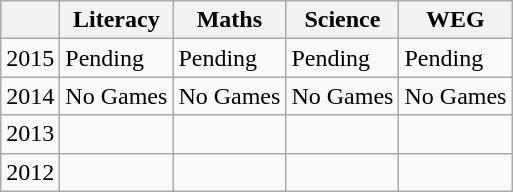<table class="wikitable">
<tr>
<th></th>
<th>Literacy</th>
<th>Maths</th>
<th>Science</th>
<th>WEG</th>
</tr>
<tr>
<td>2015</td>
<td>Pending</td>
<td>Pending</td>
<td>Pending</td>
<td>Pending</td>
</tr>
<tr>
<td>2014</td>
<td>No Games</td>
<td>No Games</td>
<td>No Games</td>
<td>No Games</td>
</tr>
<tr>
<td>2013</td>
<td></td>
<td></td>
<td></td>
<td></td>
</tr>
<tr>
<td>2012 </td>
<td></td>
<td></td>
<td></td>
<td></td>
</tr>
</table>
